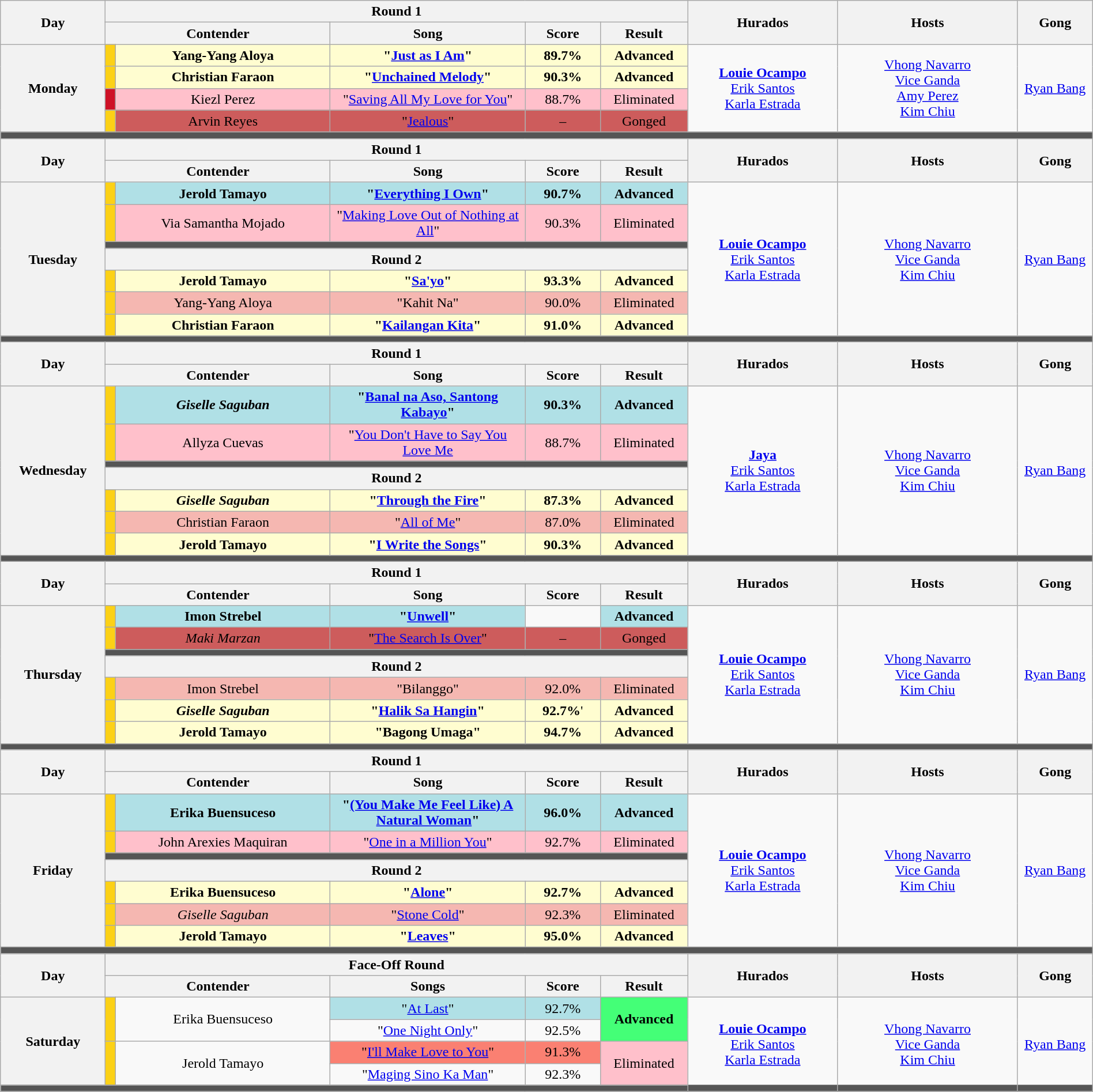<table class="wikitable mw-collapsible mw-collapsed" style="text-align:center; width:100%;">
<tr>
<th rowspan="2" width="07%">Day</th>
<th colspan="5">Round 1</th>
<th rowspan="2" width="10%">Hurados</th>
<th rowspan="2" width="12%">Hosts</th>
<th rowspan="2" width="05%">Gong</th>
</tr>
<tr>
<th width="15%"  colspan=2>Contender</th>
<th width="13%">Song</th>
<th width="05%">Score</th>
<th width="05%">Result</th>
</tr>
<tr>
<th rowspan="4">Monday<br><small></small></th>
<th style="background-color:#FCD116;"></th>
<td style="background:#FFFDD0;"><strong>Yang-Yang Aloya</strong></td>
<td style="background:#FFFDD0;"><strong>"<a href='#'>Just as I Am</a>"</strong></td>
<td style="background:#FFFDD0;"><strong>89.7%</strong></td>
<td style="background:#FFFDD0;"><strong>Advanced</strong></td>
<td rowspan="4"><strong><a href='#'>Louie Ocampo</a></strong><br><a href='#'>Erik Santos</a><br><a href='#'>Karla Estrada</a></td>
<td rowspan="4"><a href='#'>Vhong Navarro</a><br><a href='#'>Vice Ganda</a><br><a href='#'>Amy Perez</a><br><a href='#'>Kim Chiu</a></td>
<td rowspan="4"><a href='#'>Ryan Bang</a></td>
</tr>
<tr>
<th style="background-color:#FCD116;"></th>
<td style="background:#FFFDD0;"><strong>Christian Faraon</strong></td>
<td style="background:#FFFDD0;"><strong>"<a href='#'>Unchained Melody</a>"</strong></td>
<td style="background:#FFFDD0;"><strong>90.3%</strong></td>
<td style="background:#FFFDD0;"><strong>Advanced</strong></td>
</tr>
<tr>
<th style="background-color:#CE1126;"></th>
<td style="background:pink;">Kiezl Perez</td>
<td style="background:pink;">"<a href='#'>Saving All My Love for You</a>"</td>
<td style="background:pink;">88.7%</td>
<td style="background:pink;">Eliminated</td>
</tr>
<tr>
<th style="background-color:#FCD116;"></th>
<td style="background:#CD5C5C;">Arvin Reyes</td>
<td style="background:#CD5C5C;">"<a href='#'>Jealous</a>"</td>
<td style="background:#CD5C5C;">–</td>
<td style="background:#CD5C5C;">Gonged</td>
</tr>
<tr>
<th colspan="12" style="background:#555;"></th>
</tr>
<tr>
<th rowspan="2" width="07%">Day</th>
<th colspan="5">Round 1</th>
<th rowspan="2" width="10%">Hurados</th>
<th rowspan="2" width="12%">Hosts</th>
<th rowspan="2" width="05%">Gong</th>
</tr>
<tr>
<th width="15%"  colspan=2>Contender</th>
<th width="13%">Song</th>
<th width="05%">Score</th>
<th width="05%">Result</th>
</tr>
<tr>
<th rowspan="7">Tuesday<br><small></small></th>
<th style="background-color:#FCD116;"></th>
<td style="background:#B0E0E6;"><strong>Jerold Tamayo</strong></td>
<td style="background:#B0E0E6;"><strong>"<a href='#'>Everything I Own</a>"</strong></td>
<td style="background:#B0E0E6;"><strong>90.7%</strong></td>
<td style="background:#B0E0E6;"><strong>Advanced</strong></td>
<td rowspan="7"><strong><a href='#'>Louie Ocampo</a></strong><br><a href='#'>Erik Santos</a><br><a href='#'>Karla Estrada</a></td>
<td rowspan="7"><a href='#'>Vhong Navarro</a><br><a href='#'>Vice Ganda</a><br><a href='#'>Kim Chiu</a></td>
<td rowspan="7"><a href='#'>Ryan Bang</a></td>
</tr>
<tr>
<th style="background-color:#FCD116;"></th>
<td style="background:pink;">Via Samantha Mojado</td>
<td style="background:pink;">"<a href='#'>Making Love Out of Nothing at All</a>"</td>
<td style="background:pink;">90.3%</td>
<td style="background:pink;">Eliminated</td>
</tr>
<tr>
<th colspan="5" style="background:#555;"></th>
</tr>
<tr>
<th colspan="5">Round 2</th>
</tr>
<tr>
<th style="background-color:#FCD116;"></th>
<td style="background:#FFFDD0;"><strong>Jerold Tamayo</strong></td>
<td style="background:#FFFDD0;"><strong>"<a href='#'>Sa'yo</a>"</strong></td>
<td style="background:#FFFDD0;"><strong>93.3%</strong></td>
<td style="background:#FFFDD0;"><strong>Advanced</strong></td>
</tr>
<tr>
<th style="background-color:#FCD116;"></th>
<td style="background:#F5B7B1;">Yang-Yang Aloya</td>
<td style="background:#F5B7B1;">"Kahit Na"</td>
<td style="background:#F5B7B1;">90.0%</td>
<td style="background:#F5B7B1;">Eliminated</td>
</tr>
<tr>
<th style="background-color:#FCD116;"></th>
<td style="background:#FFFDD0;"><strong>Christian Faraon</strong></td>
<td style="background:#FFFDD0;"><strong>"<a href='#'>Kailangan Kita</a>"</strong></td>
<td style="background:#FFFDD0;"><strong>91.0%</strong></td>
<td style="background:#FFFDD0;"><strong>Advanced</strong></td>
</tr>
<tr>
<th colspan="12" style="background:#555;"></th>
</tr>
<tr>
<th rowspan="2" width="07%">Day</th>
<th colspan="5">Round 1</th>
<th rowspan="2" width="10%">Hurados</th>
<th rowspan="2" width="12%">Hosts</th>
<th rowspan="2" width="05%">Gong</th>
</tr>
<tr>
<th width="15%"  colspan=2>Contender</th>
<th width="13%">Song</th>
<th width="05%">Score</th>
<th width="05%">Result</th>
</tr>
<tr>
<th rowspan="7">Wednesday<br><small></small></th>
<th style="background-color:#FCD116;"></th>
<td style="background:#B0E0E6;"><strong><em>Giselle Saguban </em></strong></td>
<td style="background:#B0E0E6;"><strong>"<a href='#'>Banal na Aso, Santong Kabayo</a>"</strong></td>
<td style="background:#B0E0E6;"><strong>90.3%</strong></td>
<td style="background:#B0E0E6;"><strong>Advanced</strong></td>
<td rowspan="7"><strong><a href='#'>Jaya</a></strong><br><a href='#'>Erik Santos</a><br><a href='#'>Karla Estrada</a></td>
<td rowspan="7"><a href='#'>Vhong Navarro</a><br><a href='#'>Vice Ganda</a><br><a href='#'>Kim Chiu</a></td>
<td rowspan="7"><a href='#'>Ryan Bang</a></td>
</tr>
<tr>
<th style="background-color:#FCD116;"></th>
<td style="background:pink;">Allyza Cuevas</td>
<td style="background:pink;">"<a href='#'>You Don't Have to Say You Love Me</a></td>
<td style="background:pink;">88.7%</td>
<td style="background:pink;">Eliminated</td>
</tr>
<tr>
<th colspan="5" style="background:#555;"></th>
</tr>
<tr>
<th colspan="5">Round 2</th>
</tr>
<tr>
<th style="background-color:#FCD116;"></th>
<td style="background:#FFFDD0;"><strong><em>Giselle Saguban</em></strong></td>
<td style="background:#FFFDD0;"><strong>"<a href='#'>Through the Fire</a>"</strong></td>
<td style="background:#FFFDD0;"><strong>87.3%</strong></td>
<td style="background:#FFFDD0;"><strong>Advanced</strong></td>
</tr>
<tr>
<th style="background-color:#FCD116;"></th>
<td style="background:#F5B7B1;">Christian Faraon</td>
<td style="background:#F5B7B1;">"<a href='#'>All of Me</a>"</td>
<td style="background:#F5B7B1;">87.0%</td>
<td style="background:#F5B7B1;">Eliminated</td>
</tr>
<tr>
<th style="background-color:#FCD116;"></th>
<td style="background:#FFFDD0;"><strong>Jerold Tamayo</strong></td>
<td style="background:#FFFDD0;"><strong>"<a href='#'>I Write the Songs</a>"</strong></td>
<td style="background:#FFFDD0;"><strong>90.3%</strong></td>
<td style="background:#FFFDD0;"><strong>Advanced</strong></td>
</tr>
<tr>
<th colspan="10" style="background:#555;"></th>
</tr>
<tr>
<th rowspan="2" width="07%">Day</th>
<th colspan="5">Round 1</th>
<th rowspan="2" width="10%">Hurados</th>
<th rowspan="2" width="12%">Hosts</th>
<th rowspan="2" width="05%">Gong</th>
</tr>
<tr>
<th width="15%"  colspan=2>Contender</th>
<th width="13%">Song</th>
<th width="05%">Score</th>
<th width="05%">Result</th>
</tr>
<tr>
<th rowspan="7">Thursday<br><small></small></th>
<th style="background-color:#FCD116;"></th>
<td style="background:#B0E0E6;"><strong>Imon Strebel</strong></td>
<td style="background:#B0E0E6;"><strong>"<a href='#'>Unwell</a>"</strong></td>
<td></td>
<td style="background:#B0E0E6;"><strong>Advanced</strong></td>
<td rowspan="7"><strong><a href='#'>Louie Ocampo</a></strong><br><a href='#'>Erik Santos</a><br><a href='#'>Karla Estrada</a></td>
<td rowspan="7"><a href='#'>Vhong Navarro</a><br><a href='#'>Vice Ganda</a><br><a href='#'>Kim Chiu</a></td>
<td rowspan="7"><a href='#'>Ryan Bang</a></td>
</tr>
<tr>
<th style="background-color:#FCD116;"></th>
<td style="background:#CD5C5C;"><em>Maki Marzan</em></td>
<td style="background:#CD5C5C;">"<a href='#'>The Search Is Over</a>"</td>
<td style="background:#CD5C5C;">–</td>
<td style="background:#CD5C5C;">Gonged</td>
</tr>
<tr>
<th colspan="5" style="background:#555;"></th>
</tr>
<tr>
<th colspan="5">Round 2</th>
</tr>
<tr>
<th style="background-color:#FCD116;"></th>
<td style="background:#F5B7B1;">Imon Strebel</td>
<td style="background:#F5B7B1;">"Bilanggo"</td>
<td style="background:#F5B7B1;">92.0%</td>
<td style="background:#F5B7B1;">Eliminated</td>
</tr>
<tr>
<th style="background-color:#FCD116;"></th>
<td style="background:#FFFDD0;"><strong><em>Giselle Saguban</em></strong></td>
<td style="background:#FFFDD0;"><strong>"<a href='#'>Halik Sa Hangin</a>"</strong></td>
<td style="background:#FFFDD0;"><strong>92.7%</strong>'</td>
<td style="background:#FFFDD0;"><strong>Advanced</strong></td>
</tr>
<tr>
<th style="background-color:#FCD116;"></th>
<td style="background:#FFFDD0;"><strong>Jerold Tamayo</strong></td>
<td style="background:#FFFDD0;"><strong>"Bagong Umaga"</strong></td>
<td style="background:#FFFDD0;"><strong>94.7%</strong></td>
<td style="background:#FFFDD0;"><strong>Advanced</strong></td>
</tr>
<tr>
<th colspan="10" style="background:#555;"></th>
</tr>
<tr>
<th rowspan="2" width="07%">Day</th>
<th colspan="5">Round 1</th>
<th rowspan="2" width="10%">Hurados</th>
<th rowspan="2" width="12%">Hosts</th>
<th rowspan="2" width="05%">Gong</th>
</tr>
<tr>
<th width="15%"  colspan=2>Contender</th>
<th width="13%">Song</th>
<th width="05%">Score</th>
<th width="05%">Result</th>
</tr>
<tr>
<th rowspan="7">Friday<br><small></small></th>
<th style="background-color:#FCD116;"></th>
<td style="background:#B0E0E6;"><strong>Erika Buensuceso</strong></td>
<td style="background:#B0E0E6;"><strong>"<a href='#'>(You Make Me Feel Like) A Natural Woman</a>"</strong></td>
<td style="background:#B0E0E6;"><strong>96.0%</strong></td>
<td style="background:#B0E0E6;"><strong>Advanced</strong></td>
<td rowspan="7"><strong><a href='#'>Louie Ocampo</a></strong><br><a href='#'>Erik Santos</a><br><a href='#'>Karla Estrada</a></td>
<td rowspan="7"><a href='#'>Vhong Navarro</a><br><a href='#'>Vice Ganda</a><br><a href='#'>Kim Chiu</a></td>
<td rowspan="7"><a href='#'>Ryan Bang</a></td>
</tr>
<tr>
<th style="background-color:#FCD116;"></th>
<td style="background:pink;">John Arexies Maquiran</td>
<td style="background:pink;">"<a href='#'>One in a Million You</a>"</td>
<td style="background:pink;">92.7%</td>
<td style="background:pink;">Eliminated</td>
</tr>
<tr>
<th colspan="5" style="background:#555;"></th>
</tr>
<tr>
<th colspan="5">Round 2</th>
</tr>
<tr>
<th style="background-color:#FCD116;"></th>
<td style="background:#FFFDD0;"><strong>Erika Buensuceso</strong></td>
<td style="background:#FFFDD0;"><strong>"<a href='#'>Alone</a>"</strong></td>
<td style="background:#FFFDD0;"><strong>92.7%</strong></td>
<td style="background:#FFFDD0;"><strong>Advanced</strong></td>
</tr>
<tr>
<th style="background-color:#FCD116;"></th>
<td style="background:#F5B7B1;"><em>Giselle Saguban</em></td>
<td style="background:#F5B7B1;">"<a href='#'>Stone Cold</a>"</td>
<td style="background:#F5B7B1;">92.3%</td>
<td style="background:#F5B7B1;">Eliminated</td>
</tr>
<tr>
<th style="background-color:#FCD116;"></th>
<td style="background:#FFFDD0;"><strong>Jerold Tamayo</strong></td>
<td style="background:#FFFDD0;"><strong>"<a href='#'>Leaves</a>"</strong></td>
<td style="background:#FFFDD0;"><strong>95.0%</strong></td>
<td style="background:#FFFDD0;"><strong>Advanced</strong></td>
</tr>
<tr>
<th colspan="10" style="background:#555;"></th>
</tr>
<tr>
<th rowspan="2" width="07%">Day</th>
<th colspan="5">Face-Off Round</th>
<th rowspan="2" width="10%">Hurados</th>
<th rowspan="2" width="12%">Hosts</th>
<th rowspan="2" width="05%">Gong</th>
</tr>
<tr>
<th width="15%"  colspan=2>Contender</th>
<th width="13%">Songs</th>
<th width="05%">Score</th>
<th width="05%">Result</th>
</tr>
<tr>
<th rowspan="4">Saturday<br><small></small></th>
<th rowspan="2" style="background:#FCD116;"></th>
<td rowspan="2" style="background:#_;">Erika Buensuceso</td>
<td style="background:#B0E0E6;">"<a href='#'>At Last</a>"</td>
<td style="background:#B0E0E6;">92.7%</td>
<td rowspan="2" style="background:#44ff77;"><strong>Advanced</strong></td>
<td rowspan="7"><strong><a href='#'>Louie Ocampo</a></strong><br><a href='#'>Erik Santos</a><br><a href='#'>Karla Estrada</a></td>
<td rowspan="7"><a href='#'>Vhong Navarro</a><br><a href='#'>Vice Ganda</a><br><a href='#'>Kim Chiu</a></td>
<td rowspan="7"><a href='#'>Ryan Bang</a></td>
</tr>
<tr>
<td>"<a href='#'>One Night Only</a>"</td>
<td>92.5%</td>
</tr>
<tr>
<th rowspan="2" style="background:#FCD116;"></th>
<td rowspan="2" style="background:#_;">Jerold Tamayo</td>
<td style="background:salmon;">"<a href='#'>I'll Make Love to You</a>"</td>
<td style="background:salmon;">91.3%</td>
<td rowspan="2" style="background:pink;">Eliminated</td>
</tr>
<tr>
<td>"<a href='#'>Maging Sino Ka Man</a>"</td>
<td>92.3%</td>
</tr>
<tr>
<th colspan="10" style="background:#555;"></th>
</tr>
</table>
